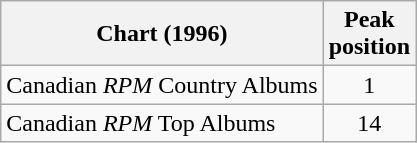<table class="wikitable">
<tr>
<th>Chart (1996)</th>
<th>Peak<br>position</th>
</tr>
<tr>
<td>Canadian <em>RPM</em> Country Albums</td>
<td align="center">1</td>
</tr>
<tr>
<td>Canadian <em>RPM</em> Top Albums</td>
<td align="center">14</td>
</tr>
</table>
